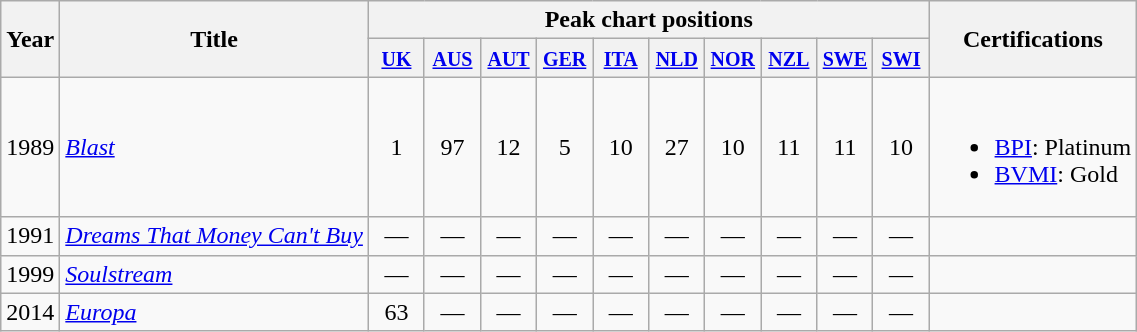<table class="wikitable">
<tr>
<th rowspan="2">Year</th>
<th rowspan="2">Title</th>
<th colspan="10">Peak chart positions</th>
<th rowspan="2">Certifications</th>
</tr>
<tr>
<th style="width:30px;"><small><a href='#'>UK</a></small><br></th>
<th style="width:30px;"><small><a href='#'>AUS</a></small><br></th>
<th style="width:30px;"><small><a href='#'>AUT</a></small><br></th>
<th style="width:30px;"><small><a href='#'>GER</a></small><br></th>
<th style="width:30px;"><small><a href='#'>ITA</a></small><br></th>
<th style="width:30px;"><small><a href='#'>NLD</a></small><br></th>
<th style="width:30px;"><small><a href='#'>NOR</a></small><br></th>
<th style="width:30px;"><small><a href='#'>NZL</a></small><br></th>
<th style="width:30px;"><small><a href='#'>SWE</a></small><br></th>
<th style="width:30px;"><small><a href='#'>SWI</a></small><br></th>
</tr>
<tr>
<td>1989</td>
<td><em><a href='#'>Blast</a></em></td>
<td style="text-align:center;">1</td>
<td style="text-align:center;">97</td>
<td style="text-align:center;">12</td>
<td style="text-align:center;">5</td>
<td style="text-align:center;">10</td>
<td style="text-align:center;">27</td>
<td style="text-align:center;">10</td>
<td style="text-align:center;">11</td>
<td style="text-align:center;">11</td>
<td style="text-align:center;">10</td>
<td><br><ul><li><a href='#'>BPI</a>: Platinum</li><li><a href='#'>BVMI</a>: Gold</li></ul></td>
</tr>
<tr>
<td>1991</td>
<td><em><a href='#'>Dreams That Money Can't Buy</a></em></td>
<td style="text-align:center;">—</td>
<td style="text-align:center;">—</td>
<td style="text-align:center;">—</td>
<td style="text-align:center;">—</td>
<td style="text-align:center;">—</td>
<td style="text-align:center;">—</td>
<td style="text-align:center;">—</td>
<td style="text-align:center;">—</td>
<td style="text-align:center;">—</td>
<td style="text-align:center;">—</td>
<td></td>
</tr>
<tr>
<td>1999</td>
<td><em><a href='#'>Soulstream</a></em></td>
<td style="text-align:center;">—</td>
<td style="text-align:center;">—</td>
<td style="text-align:center;">—</td>
<td style="text-align:center;">—</td>
<td style="text-align:center;">—</td>
<td style="text-align:center;">—</td>
<td style="text-align:center;">—</td>
<td style="text-align:center;">—</td>
<td style="text-align:center;">—</td>
<td style="text-align:center;">—</td>
<td></td>
</tr>
<tr>
<td>2014</td>
<td><em><a href='#'>Europa</a></em></td>
<td style="text-align:center;">63</td>
<td style="text-align:center;">—</td>
<td style="text-align:center;">—</td>
<td style="text-align:center;">—</td>
<td style="text-align:center;">—</td>
<td style="text-align:center;">—</td>
<td style="text-align:center;">—</td>
<td style="text-align:center;">—</td>
<td style="text-align:center;">—</td>
<td style="text-align:center;">—</td>
<td></td>
</tr>
</table>
